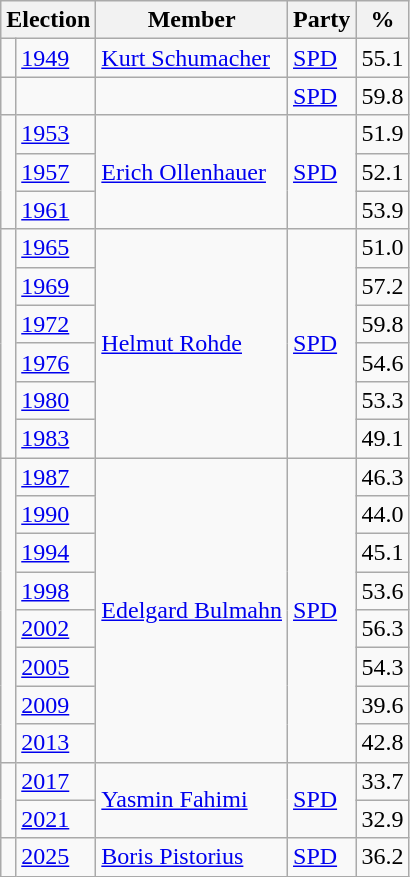<table class=wikitable>
<tr>
<th colspan=2>Election</th>
<th>Member</th>
<th>Party</th>
<th>%</th>
</tr>
<tr>
<td bgcolor=></td>
<td><a href='#'>1949</a></td>
<td><a href='#'>Kurt Schumacher</a></td>
<td><a href='#'>SPD</a></td>
<td align=right>55.1</td>
</tr>
<tr>
<td bgcolor=></td>
<td><em></em></td>
<td></td>
<td><a href='#'>SPD</a></td>
<td align=right>59.8</td>
</tr>
<tr>
<td rowspan=3 bgcolor=></td>
<td><a href='#'>1953</a></td>
<td rowspan=3><a href='#'>Erich Ollenhauer</a></td>
<td rowspan=3><a href='#'>SPD</a></td>
<td align=right>51.9</td>
</tr>
<tr>
<td><a href='#'>1957</a></td>
<td align=right>52.1</td>
</tr>
<tr>
<td><a href='#'>1961</a></td>
<td align=right>53.9</td>
</tr>
<tr>
<td rowspan=6 bgcolor=></td>
<td><a href='#'>1965</a></td>
<td rowspan=6><a href='#'>Helmut Rohde</a></td>
<td rowspan=6><a href='#'>SPD</a></td>
<td align=right>51.0</td>
</tr>
<tr>
<td><a href='#'>1969</a></td>
<td align=right>57.2</td>
</tr>
<tr>
<td><a href='#'>1972</a></td>
<td align=right>59.8</td>
</tr>
<tr>
<td><a href='#'>1976</a></td>
<td align=right>54.6</td>
</tr>
<tr>
<td><a href='#'>1980</a></td>
<td align=right>53.3</td>
</tr>
<tr>
<td><a href='#'>1983</a></td>
<td align=right>49.1</td>
</tr>
<tr>
<td rowspan=8 bgcolor=></td>
<td><a href='#'>1987</a></td>
<td rowspan=8><a href='#'>Edelgard Bulmahn</a></td>
<td rowspan=8><a href='#'>SPD</a></td>
<td align=right>46.3</td>
</tr>
<tr>
<td><a href='#'>1990</a></td>
<td align=right>44.0</td>
</tr>
<tr>
<td><a href='#'>1994</a></td>
<td align=right>45.1</td>
</tr>
<tr>
<td><a href='#'>1998</a></td>
<td align=right>53.6</td>
</tr>
<tr>
<td><a href='#'>2002</a></td>
<td align=right>56.3</td>
</tr>
<tr>
<td><a href='#'>2005</a></td>
<td align=right>54.3</td>
</tr>
<tr>
<td><a href='#'>2009</a></td>
<td align=right>39.6</td>
</tr>
<tr>
<td><a href='#'>2013</a></td>
<td align=right>42.8</td>
</tr>
<tr>
<td rowspan=2 bgcolor=></td>
<td><a href='#'>2017</a></td>
<td rowspan=2><a href='#'>Yasmin Fahimi</a></td>
<td rowspan=2><a href='#'>SPD</a></td>
<td align=right>33.7</td>
</tr>
<tr>
<td><a href='#'>2021</a></td>
<td align=right>32.9</td>
</tr>
<tr>
<td bgcolor=></td>
<td><a href='#'>2025</a></td>
<td><a href='#'>Boris Pistorius</a></td>
<td><a href='#'>SPD</a></td>
<td align=right>36.2</td>
</tr>
</table>
